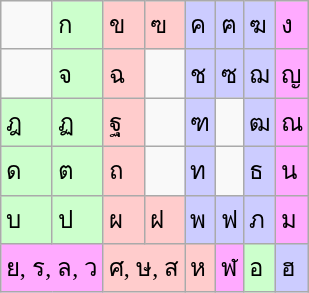<table class="wikitable">
<tr>
<td></td>
<td style="background: #cfc">ก</td>
<td style="background: #fcc">ข</td>
<td style="background: #fcc">ฃ</td>
<td style="background: #ccf">ค</td>
<td style="background: #ccf">ฅ</td>
<td style="background: #ccf">ฆ</td>
<td style="background: #faf">ง</td>
</tr>
<tr>
<td></td>
<td style="background: #cfc">จ</td>
<td style="background: #fcc">ฉ</td>
<td></td>
<td style="background: #ccf">ช</td>
<td style="background: #ccf">ซ</td>
<td style="background: #ccf">ฌ</td>
<td style="background: #faf">ญ</td>
</tr>
<tr>
<td style="background: #cfc">ฎ</td>
<td style="background: #cfc">ฏ</td>
<td style="background: #fcc">ฐ</td>
<td></td>
<td style="background: #ccf">ฑ</td>
<td></td>
<td style="background: #ccf">ฒ</td>
<td style="background: #faf">ณ</td>
</tr>
<tr>
<td style="background: #cfc">ด</td>
<td style="background: #cfc">ต</td>
<td style="background: #fcc">ถ</td>
<td></td>
<td style="background: #ccf">ท</td>
<td></td>
<td style="background: #ccf">ธ</td>
<td style="background: #faf">น</td>
</tr>
<tr>
<td style="background: #cfc">บ</td>
<td style="background: #cfc">ป</td>
<td style="background: #fcc">ผ</td>
<td style="background: #fcc">ฝ</td>
<td style="background: #ccf">พ</td>
<td style="background: #ccf">ฟ</td>
<td style="background: #ccf">ภ</td>
<td style="background: #faf">ม</td>
</tr>
<tr>
<td colspan="2" style="background: #faf">ย, ร, ล, ว</td>
<td colspan="2" style="background: #fcc">ศ, ษ, ส</td>
<td style="background: #fcc">ห</td>
<td style="background: #faf">ฬ</td>
<td style="background: #cfc">อ</td>
<td style="background: #ccf">ฮ</td>
</tr>
</table>
